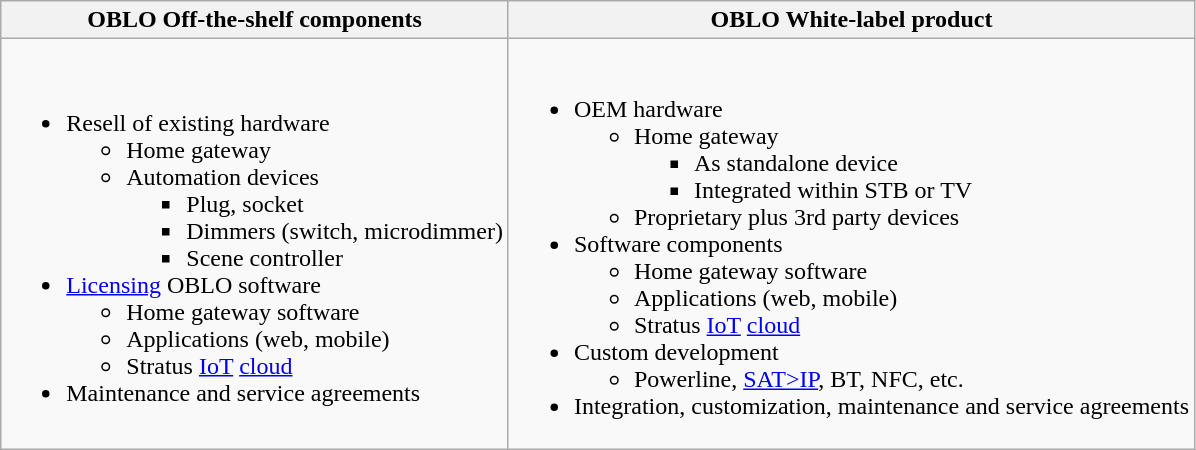<table class="wikitable">
<tr>
<th>OBLO Off-the-shelf components</th>
<th>OBLO White-label product</th>
</tr>
<tr>
<td><br><ul><li>Resell of existing hardware<ul><li>Home gateway</li><li>Automation devices<ul><li>Plug, socket</li><li>Dimmers (switch, microdimmer)</li><li>Scene controller</li></ul></li></ul></li><li><a href='#'>Licensing</a> OBLO software<ul><li>Home gateway software</li><li>Applications (web, mobile)</li><li>Stratus <a href='#'>IoT</a> <a href='#'>cloud</a></li></ul></li><li>Maintenance and service agreements</li></ul></td>
<td><br><ul><li>OEM hardware<ul><li>Home gateway<ul><li>As standalone device</li><li>Integrated within STB or TV</li></ul></li><li>Proprietary plus 3rd party devices</li></ul></li><li>Software components<ul><li>Home gateway software</li><li>Applications (web, mobile)</li><li>Stratus <a href='#'>IoT</a> <a href='#'>cloud</a></li></ul></li><li>Custom development<ul><li>Powerline, <a href='#'>SAT>IP</a>, BT, NFC, etc.</li></ul></li><li>Integration, customization, maintenance and service agreements</li></ul></td>
</tr>
</table>
